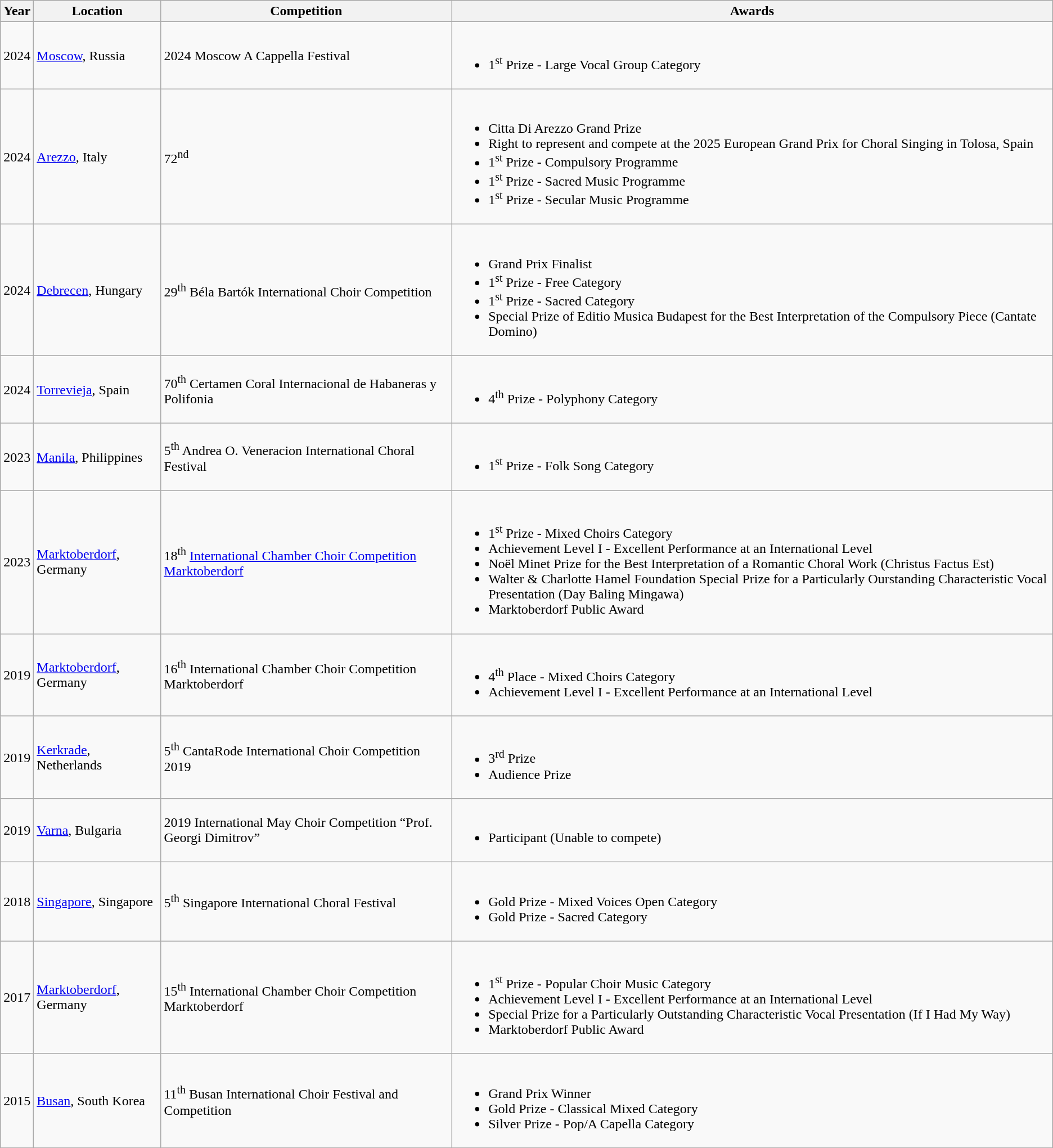<table class="wikitable">
<tr>
<th>Year</th>
<th>Location</th>
<th>Competition</th>
<th>Awards</th>
</tr>
<tr>
<td>2024</td>
<td> <a href='#'>Moscow</a>, Russia</td>
<td>2024 Moscow A Cappella Festival</td>
<td><br><ul><li>1<sup>st</sup> Prize - Large Vocal Group Category</li></ul></td>
</tr>
<tr>
<td>2024</td>
<td> <a href='#'>Arezzo</a>, Italy</td>
<td>72<sup>nd</sup> </td>
<td><br><ul><li>Citta Di Arezzo Grand Prize</li><li>Right to represent and compete at the 2025 European Grand Prix for Choral Singing in Tolosa, Spain</li><li>1<sup>st</sup> Prize - Compulsory Programme</li><li>1<sup>st</sup> Prize - Sacred Music Programme</li><li>1<sup>st</sup> Prize - Secular Music Programme</li></ul></td>
</tr>
<tr>
<td>2024</td>
<td> <a href='#'>Debrecen</a>, Hungary</td>
<td>29<sup>th</sup> Béla Bartók International Choir Competition</td>
<td><br><ul><li>Grand Prix Finalist</li><li>1<sup>st</sup> Prize - Free Category</li><li>1<sup>st</sup> Prize - Sacred Category</li><li>Special Prize of Editio Musica Budapest for the Best Interpretation of the Compulsory Piece (Cantate Domino)</li></ul></td>
</tr>
<tr>
<td>2024</td>
<td> <a href='#'>Torrevieja</a>, Spain</td>
<td>70<sup>th</sup> Certamen Coral Internacional de Habaneras y Polifonia</td>
<td><br><ul><li>4<sup>th</sup> Prize - Polyphony Category</li></ul></td>
</tr>
<tr>
<td>2023</td>
<td> <a href='#'>Manila</a>, Philippines</td>
<td>5<sup>th</sup> Andrea O. Veneracion International Choral Festival</td>
<td><br><ul><li>1<sup>st</sup> Prize - Folk Song Category</li></ul></td>
</tr>
<tr>
<td>2023</td>
<td> <a href='#'>Marktoberdorf</a>, Germany</td>
<td>18<sup>th</sup> <a href='#'>International Chamber Choir Competition Marktoberdorf</a></td>
<td><br><ul><li>1<sup>st</sup> Prize - Mixed Choirs Category</li><li>Achievement Level I - Excellent Performance at an International Level</li><li>Noël Minet Prize for the Best Interpretation of a Romantic Choral Work (Christus Factus Est)</li><li>Walter & Charlotte Hamel Foundation Special Prize for a Particularly Ourstanding Characteristic Vocal Presentation (Day Baling Mingawa)</li><li>Marktoberdorf Public Award</li></ul></td>
</tr>
<tr>
<td>2019</td>
<td> <a href='#'>Marktoberdorf</a>, Germany</td>
<td>16<sup>th</sup> International Chamber Choir Competition Marktoberdorf</td>
<td><br><ul><li>4<sup>th</sup> Place - Mixed Choirs Category</li><li>Achievement Level I - Excellent Performance at an International Level</li></ul></td>
</tr>
<tr>
<td>2019</td>
<td> <a href='#'>Kerkrade</a>, Netherlands</td>
<td>5<sup>th</sup> CantaRode International Choir Competition 2019</td>
<td><br><ul><li>3<sup>rd</sup> Prize</li><li>Audience Prize</li></ul></td>
</tr>
<tr>
<td>2019</td>
<td> <a href='#'>Varna</a>, Bulgaria</td>
<td>2019 International May Choir Competition “Prof. Georgi Dimitrov”</td>
<td><br><ul><li>Participant (Unable to compete)</li></ul></td>
</tr>
<tr>
<td>2018</td>
<td> <a href='#'>Singapore</a>, Singapore</td>
<td>5<sup>th</sup> Singapore International Choral Festival</td>
<td><br><ul><li>Gold Prize - Mixed Voices Open Category</li><li>Gold Prize - Sacred Category</li></ul></td>
</tr>
<tr>
<td>2017</td>
<td> <a href='#'>Marktoberdorf</a>, Germany</td>
<td>15<sup>th</sup> International Chamber Choir Competition Marktoberdorf</td>
<td><br><ul><li>1<sup>st</sup> Prize - Popular Choir Music Category</li><li>Achievement Level I - Excellent Performance at an International Level</li><li>Special Prize for a Particularly Outstanding Characteristic Vocal Presentation (If I Had My Way)</li><li>Marktoberdorf Public Award</li></ul></td>
</tr>
<tr>
<td>2015</td>
<td> <a href='#'>Busan</a>, South Korea</td>
<td>11<sup>th</sup> Busan International Choir Festival and Competition</td>
<td><br><ul><li>Grand Prix Winner</li><li>Gold Prize - Classical Mixed Category</li><li>Silver Prize - Pop/A Capella Category</li></ul></td>
</tr>
</table>
